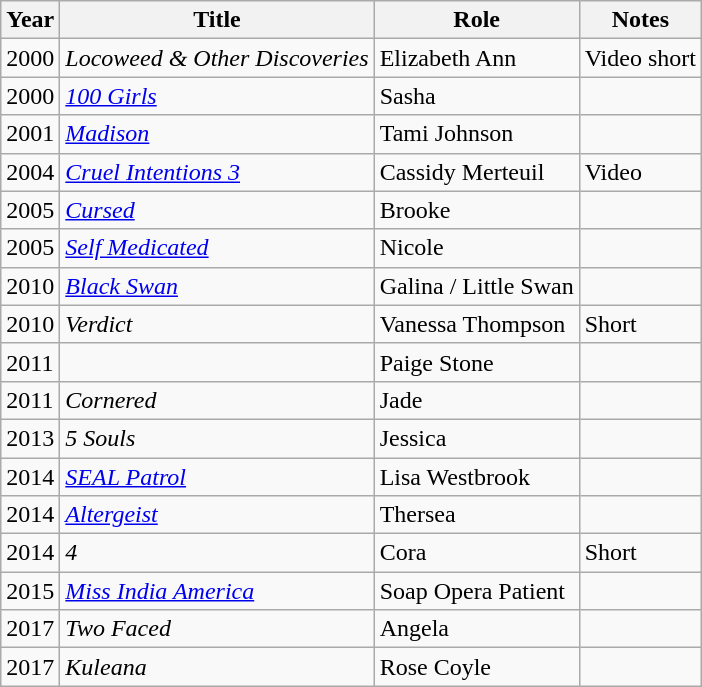<table class="wikitable sortable">
<tr>
<th>Year</th>
<th>Title</th>
<th>Role</th>
<th class="unsortable">Notes</th>
</tr>
<tr>
<td>2000</td>
<td><em>Locoweed & Other Discoveries</em></td>
<td>Elizabeth Ann</td>
<td>Video short</td>
</tr>
<tr>
<td>2000</td>
<td><em><a href='#'>100 Girls</a></em></td>
<td>Sasha</td>
<td></td>
</tr>
<tr>
<td>2001</td>
<td><em><a href='#'>Madison</a></em></td>
<td>Tami Johnson</td>
<td></td>
</tr>
<tr>
<td>2004</td>
<td><em><a href='#'>Cruel Intentions 3</a></em></td>
<td>Cassidy Merteuil</td>
<td>Video</td>
</tr>
<tr>
<td>2005</td>
<td><em><a href='#'>Cursed</a></em></td>
<td>Brooke</td>
<td></td>
</tr>
<tr>
<td>2005</td>
<td><em><a href='#'>Self Medicated</a></em></td>
<td>Nicole</td>
<td></td>
</tr>
<tr>
<td>2010</td>
<td><em><a href='#'>Black Swan</a></em></td>
<td>Galina / Little Swan</td>
<td></td>
</tr>
<tr>
<td>2010</td>
<td><em>Verdict</em></td>
<td>Vanessa Thompson</td>
<td>Short</td>
</tr>
<tr>
<td>2011</td>
<td><em></em></td>
<td>Paige Stone</td>
<td></td>
</tr>
<tr>
<td>2011</td>
<td><em>Cornered</em></td>
<td>Jade</td>
<td></td>
</tr>
<tr>
<td>2013</td>
<td><em>5 Souls</em></td>
<td>Jessica</td>
<td></td>
</tr>
<tr>
<td>2014</td>
<td><em><a href='#'>SEAL Patrol</a></em></td>
<td>Lisa Westbrook</td>
<td></td>
</tr>
<tr>
<td>2014</td>
<td><em><a href='#'>Altergeist</a></em></td>
<td>Thersea</td>
<td></td>
</tr>
<tr>
<td>2014</td>
<td><em>4</em></td>
<td>Cora</td>
<td>Short</td>
</tr>
<tr>
<td>2015</td>
<td><em><a href='#'>Miss India America</a></em></td>
<td>Soap Opera Patient</td>
<td></td>
</tr>
<tr>
<td>2017</td>
<td><em>Two Faced</em></td>
<td>Angela</td>
<td></td>
</tr>
<tr>
<td>2017</td>
<td><em>Kuleana</em></td>
<td>Rose Coyle</td>
<td></td>
</tr>
</table>
